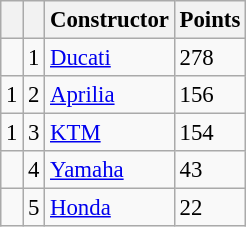<table class="wikitable" style="font-size: 95%;">
<tr>
<th></th>
<th></th>
<th>Constructor</th>
<th>Points</th>
</tr>
<tr>
<td></td>
<td align=center>1</td>
<td> <a href='#'>Ducati</a></td>
<td align=left>278</td>
</tr>
<tr>
<td> 1</td>
<td align=center>2</td>
<td> <a href='#'>Aprilia</a></td>
<td align=left>156</td>
</tr>
<tr>
<td> 1</td>
<td align=center>3</td>
<td> <a href='#'>KTM</a></td>
<td align=left>154</td>
</tr>
<tr>
<td></td>
<td align=center>4</td>
<td> <a href='#'>Yamaha</a></td>
<td align=left>43</td>
</tr>
<tr>
<td></td>
<td align=center>5</td>
<td> <a href='#'>Honda</a></td>
<td align=left>22</td>
</tr>
</table>
